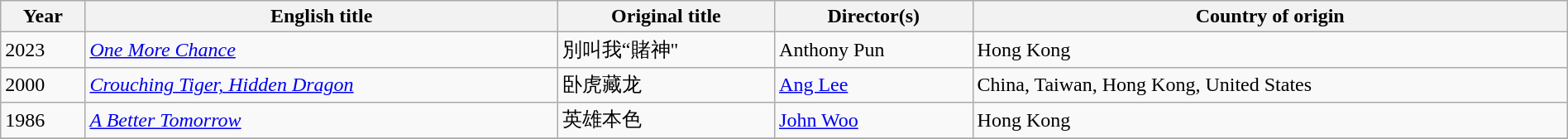<table class="sortable wikitable" style="width:100%; margin-bottom:4px" cellpadding="5">
<tr>
<th scope="col">Year</th>
<th scope="col">English title</th>
<th scope="col">Original title</th>
<th scope="col">Director(s)</th>
<th scope="col">Country of origin</th>
</tr>
<tr>
<td>2023</td>
<td><em><a href='#'>One More Chance</a></em></td>
<td>別叫我“賭神"</td>
<td>Anthony Pun</td>
<td>Hong Kong</td>
</tr>
<tr>
<td>2000</td>
<td><em><a href='#'>Crouching Tiger, Hidden Dragon</a></em></td>
<td>卧虎藏龙</td>
<td><a href='#'>Ang Lee</a></td>
<td>China, Taiwan, Hong Kong, United States</td>
</tr>
<tr>
<td>1986</td>
<td><em><a href='#'>A Better Tomorrow</a></em></td>
<td>英雄本色</td>
<td><a href='#'>John Woo</a></td>
<td>Hong Kong</td>
</tr>
<tr>
</tr>
</table>
